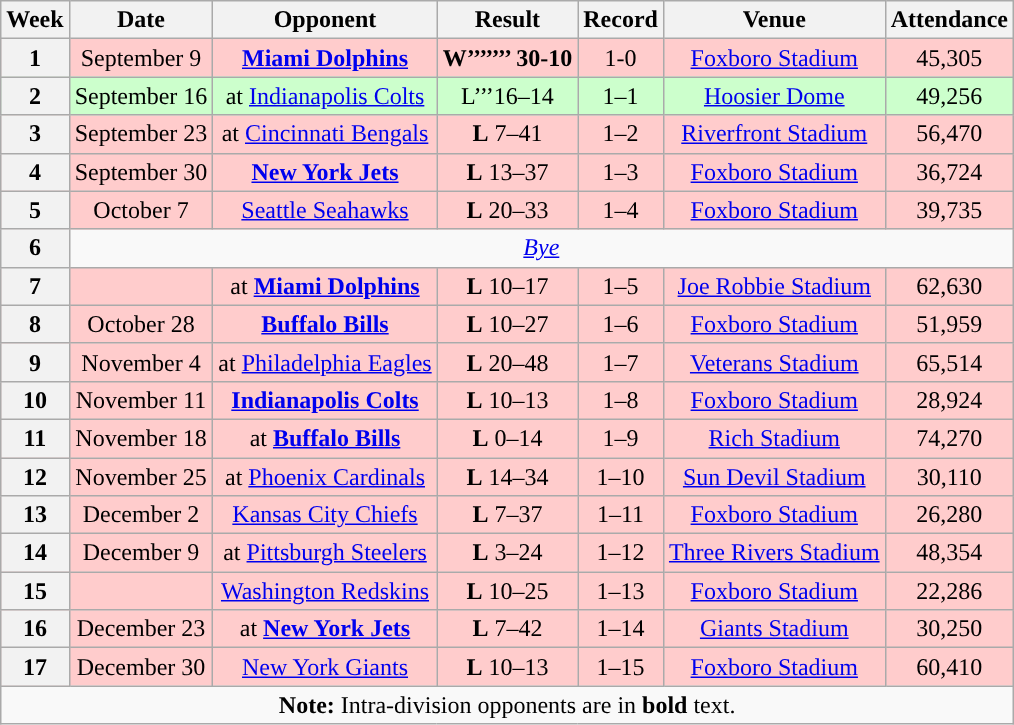<table class="wikitable" style="text-align:center">
<tr>
<th>Week</th>
<th>Date</th>
<th>Opponent</th>
<th>Result</th>
<th>Record</th>
<th>Venue</th>
<th>Attendance</th>
</tr>
<tr style="background:#fcc">
<th>1</th>
<td>September 9</td>
<td><strong><a href='#'>Miami Dolphins</a></strong></td>
<td><strong>W’’’’’’’ 30-10</td>
<td>1-0</td>
<td><a href='#'>Foxboro Stadium</a></td>
<td>45,305</td>
</tr>
<tr style="background:#cfc">
<th>2</th>
<td>September 16</td>
<td>at </strong><a href='#'>Indianapolis Colts</a><strong></td>
<td></strong>L’’’16–14</td>
<td>1–1</td>
<td><a href='#'>Hoosier Dome</a></td>
<td>49,256</td>
</tr>
<tr style="background:#fcc">
<th>3</th>
<td>September 23</td>
<td>at <a href='#'>Cincinnati Bengals</a></td>
<td><strong>L</strong> 7–41</td>
<td>1–2</td>
<td><a href='#'>Riverfront Stadium</a></td>
<td>56,470</td>
</tr>
<tr style="background:#fcc">
<th>4</th>
<td>September 30</td>
<td><strong><a href='#'>New York Jets</a></strong></td>
<td><strong>L</strong> 13–37</td>
<td>1–3</td>
<td><a href='#'>Foxboro Stadium</a></td>
<td>36,724</td>
</tr>
<tr style="background:#fcc">
<th>5</th>
<td>October 7</td>
<td><a href='#'>Seattle Seahawks</a></td>
<td><strong>L</strong> 20–33</td>
<td>1–4</td>
<td><a href='#'>Foxboro Stadium</a></td>
<td>39,735</td>
</tr>
<tr>
<th>6</th>
<td colspan="7"><em><a href='#'>Bye</a></em></td>
</tr>
<tr style="background:#fcc">
<th>7</th>
<td></td>
<td>at <strong><a href='#'>Miami Dolphins</a></strong></td>
<td><strong>L</strong> 10–17</td>
<td>1–5</td>
<td><a href='#'>Joe Robbie Stadium</a></td>
<td>62,630</td>
</tr>
<tr style="background:#fcc">
<th>8</th>
<td>October 28</td>
<td><strong><a href='#'>Buffalo Bills</a></strong></td>
<td><strong>L</strong> 10–27</td>
<td>1–6</td>
<td><a href='#'>Foxboro Stadium</a></td>
<td>51,959</td>
</tr>
<tr style="background:#fcc">
<th>9</th>
<td>November 4</td>
<td>at <a href='#'>Philadelphia Eagles</a></td>
<td><strong>L</strong> 20–48</td>
<td>1–7</td>
<td><a href='#'>Veterans Stadium</a></td>
<td>65,514</td>
</tr>
<tr style="background:#fcc">
<th>10</th>
<td>November 11</td>
<td><strong><a href='#'>Indianapolis Colts</a></strong></td>
<td><strong>L</strong> 10–13</td>
<td>1–8</td>
<td><a href='#'>Foxboro Stadium</a></td>
<td>28,924</td>
</tr>
<tr style="background:#fcc">
<th>11</th>
<td>November 18</td>
<td>at <strong><a href='#'>Buffalo Bills</a></strong></td>
<td><strong>L</strong> 0–14</td>
<td>1–9</td>
<td><a href='#'>Rich Stadium</a></td>
<td>74,270</td>
</tr>
<tr style="background:#fcc">
<th>12</th>
<td>November 25</td>
<td>at <a href='#'>Phoenix Cardinals</a></td>
<td><strong>L</strong> 14–34</td>
<td>1–10</td>
<td><a href='#'>Sun Devil Stadium</a></td>
<td>30,110</td>
</tr>
<tr style="background:#fcc">
<th>13</th>
<td>December 2</td>
<td><a href='#'>Kansas City Chiefs</a></td>
<td><strong>L</strong> 7–37</td>
<td>1–11</td>
<td><a href='#'>Foxboro Stadium</a></td>
<td>26,280</td>
</tr>
<tr style="background:#fcc">
<th>14</th>
<td>December 9</td>
<td>at <a href='#'>Pittsburgh Steelers</a></td>
<td><strong>L</strong> 3–24</td>
<td>1–12</td>
<td><a href='#'>Three Rivers Stadium</a></td>
<td>48,354</td>
</tr>
<tr style="background:#fcc">
<th>15</th>
<td></td>
<td><a href='#'>Washington Redskins</a></td>
<td><strong>L</strong> 10–25</td>
<td>1–13</td>
<td><a href='#'>Foxboro Stadium</a></td>
<td>22,286</td>
</tr>
<tr style="background:#fcc">
<th>16</th>
<td>December 23</td>
<td>at <strong><a href='#'>New York Jets</a></strong></td>
<td><strong>L</strong> 7–42</td>
<td>1–14</td>
<td><a href='#'>Giants Stadium</a></td>
<td>30,250</td>
</tr>
<tr style="background:#fcc">
<th>17</th>
<td>December 30</td>
<td><a href='#'>New York Giants</a></td>
<td><strong>L</strong> 10–13</td>
<td>1–15</td>
<td><a href='#'>Foxboro Stadium</a></td>
<td>60,410</td>
</tr>
<tr>
<td colspan="8"><strong>Note:</strong> Intra-division opponents are in <strong>bold</strong> text.</td>
</tr>
</table>
